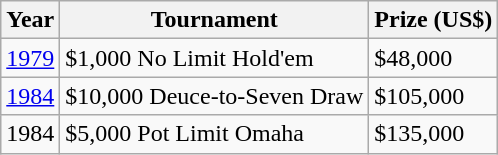<table class="wikitable">
<tr>
<th>Year</th>
<th>Tournament</th>
<th>Prize (US$)</th>
</tr>
<tr>
<td><a href='#'>1979</a></td>
<td>$1,000 No Limit Hold'em</td>
<td>$48,000</td>
</tr>
<tr>
<td><a href='#'>1984</a></td>
<td>$10,000 Deuce-to-Seven Draw</td>
<td>$105,000</td>
</tr>
<tr>
<td>1984</td>
<td>$5,000 Pot Limit Omaha</td>
<td>$135,000</td>
</tr>
</table>
